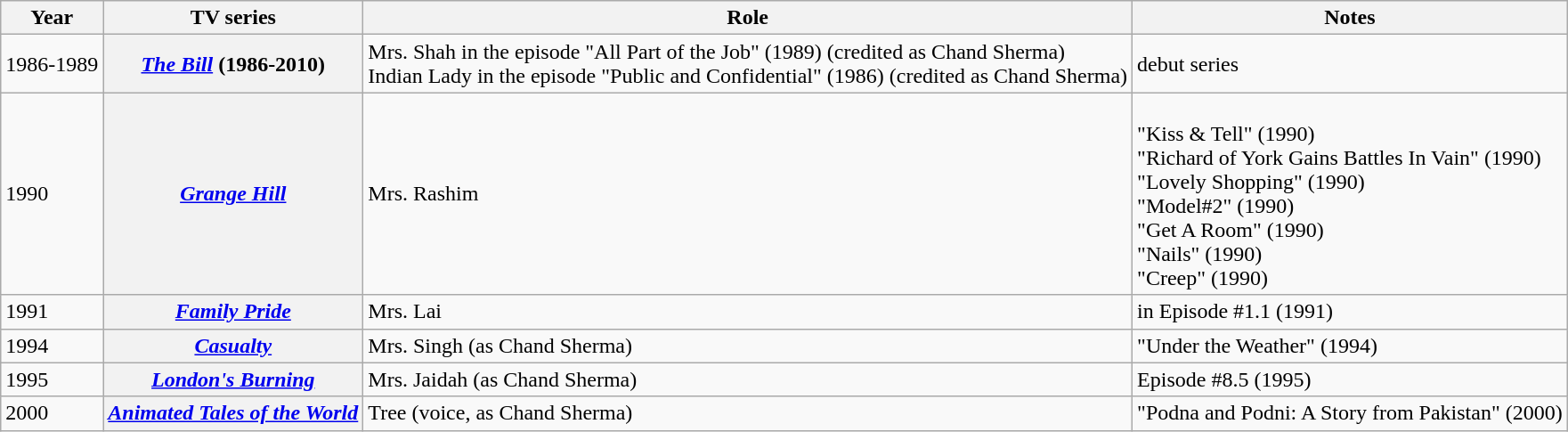<table class="wikitable sortable plainrowheaders">
<tr style="text-align:center;">
<th scope="col">Year</th>
<th scope="col">TV series</th>
<th scope="col">Role</th>
<th class="unsortable" scope="col">Notes</th>
</tr>
<tr>
<td>1986-1989</td>
<th scope="row"><em><a href='#'>The Bill</a></em> (1986-2010)</th>
<td>Mrs. Shah in the episode "All Part of the Job" (1989) (credited as Chand Sherma)<br>Indian Lady in the episode "Public and Confidential" (1986) (credited as Chand Sherma)</td>
<td>debut series</td>
</tr>
<tr>
<td>1990</td>
<th scope="row"><em><a href='#'>Grange Hill</a></em></th>
<td>Mrs. Rashim</td>
<td><br>"Kiss & Tell" (1990)<br>"Richard of York Gains Battles In Vain" (1990)<br>"Lovely Shopping" (1990)<br>"Model#2" (1990)<br>"Get A Room" (1990)<br>"Nails" (1990)<br>"Creep" (1990)</td>
</tr>
<tr>
<td>1991</td>
<th scope="row"><em><a href='#'>Family Pride</a></em></th>
<td>Mrs. Lai</td>
<td>in Episode #1.1 (1991)</td>
</tr>
<tr>
<td>1994</td>
<th scope="row"><em><a href='#'>Casualty</a></em></th>
<td>Mrs. Singh (as Chand Sherma)</td>
<td>"Under the Weather" (1994)</td>
</tr>
<tr>
<td>1995</td>
<th scope="row"><em><a href='#'>London's Burning</a></em></th>
<td>Mrs. Jaidah (as Chand Sherma)</td>
<td>Episode #8.5 (1995)</td>
</tr>
<tr>
<td>2000</td>
<th scope="row"><em><a href='#'>Animated Tales of the World</a></em></th>
<td>Tree (voice, as Chand Sherma)</td>
<td>"Podna and Podni: A Story from Pakistan" (2000)</td>
</tr>
</table>
